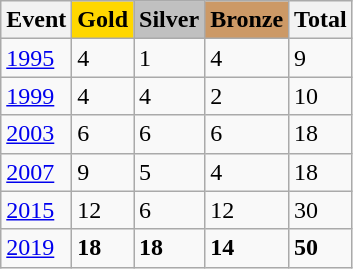<table class="wikitable">
<tr>
<th>Event</th>
<td style="background:gold; font-weight:bold;">Gold</td>
<td style="background:silver; font-weight:bold;">Silver</td>
<td style="background:#c96; font-weight:bold;">Bronze</td>
<th>Total</th>
</tr>
<tr>
<td><a href='#'>1995</a></td>
<td>4</td>
<td>1</td>
<td>4</td>
<td>9</td>
</tr>
<tr>
<td><a href='#'>1999</a></td>
<td>4</td>
<td>4</td>
<td>2</td>
<td>10</td>
</tr>
<tr>
<td><a href='#'>2003</a></td>
<td>6</td>
<td>6</td>
<td>6</td>
<td>18</td>
</tr>
<tr>
<td><a href='#'>2007</a></td>
<td>9</td>
<td>5</td>
<td>4</td>
<td>18</td>
</tr>
<tr>
<td><a href='#'>2015</a></td>
<td>12</td>
<td>6</td>
<td>12</td>
<td>30</td>
</tr>
<tr>
<td><a href='#'>2019</a></td>
<td><strong>18</strong></td>
<td><strong>18</strong></td>
<td><strong>14</strong></td>
<td><strong>50</strong></td>
</tr>
</table>
